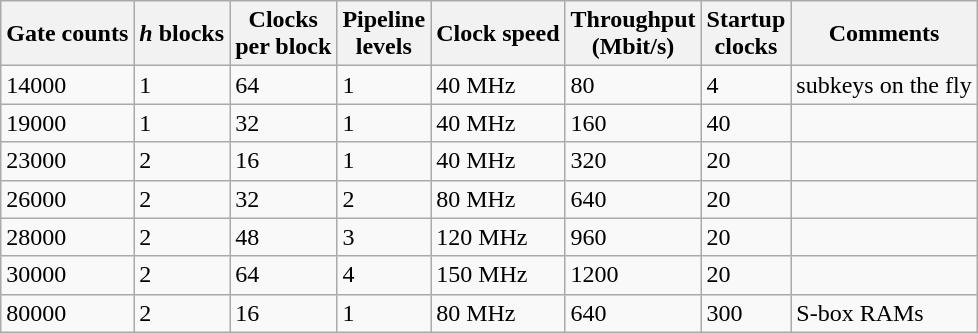<table class="wikitable">
<tr>
<th>Gate counts</th>
<th><em>h</em> blocks</th>
<th>Clocks<br> per block</th>
<th>Pipeline<br> levels</th>
<th>Clock speed</th>
<th>Throughput<br> (Mbit/s)</th>
<th>Startup<br> clocks</th>
<th>Comments</th>
</tr>
<tr>
<td>14000</td>
<td>1</td>
<td>64</td>
<td>1</td>
<td>40 MHz</td>
<td>80</td>
<td>4</td>
<td>subkeys on the fly</td>
</tr>
<tr>
<td>19000</td>
<td>1</td>
<td>32</td>
<td>1</td>
<td>40 MHz</td>
<td>160</td>
<td>40</td>
<td></td>
</tr>
<tr>
<td>23000</td>
<td>2</td>
<td>16</td>
<td>1</td>
<td>40 MHz</td>
<td>320</td>
<td>20</td>
<td></td>
</tr>
<tr>
<td>26000</td>
<td>2</td>
<td>32</td>
<td>2</td>
<td>80 MHz</td>
<td>640</td>
<td>20</td>
<td></td>
</tr>
<tr>
<td>28000</td>
<td>2</td>
<td>48</td>
<td>3</td>
<td>120 MHz</td>
<td>960</td>
<td>20</td>
<td></td>
</tr>
<tr>
<td>30000</td>
<td>2</td>
<td>64</td>
<td>4</td>
<td>150 MHz</td>
<td>1200</td>
<td>20</td>
<td></td>
</tr>
<tr>
<td>80000</td>
<td>2</td>
<td>16</td>
<td>1</td>
<td>80 MHz</td>
<td>640</td>
<td>300</td>
<td>S-box RAMs</td>
</tr>
</table>
